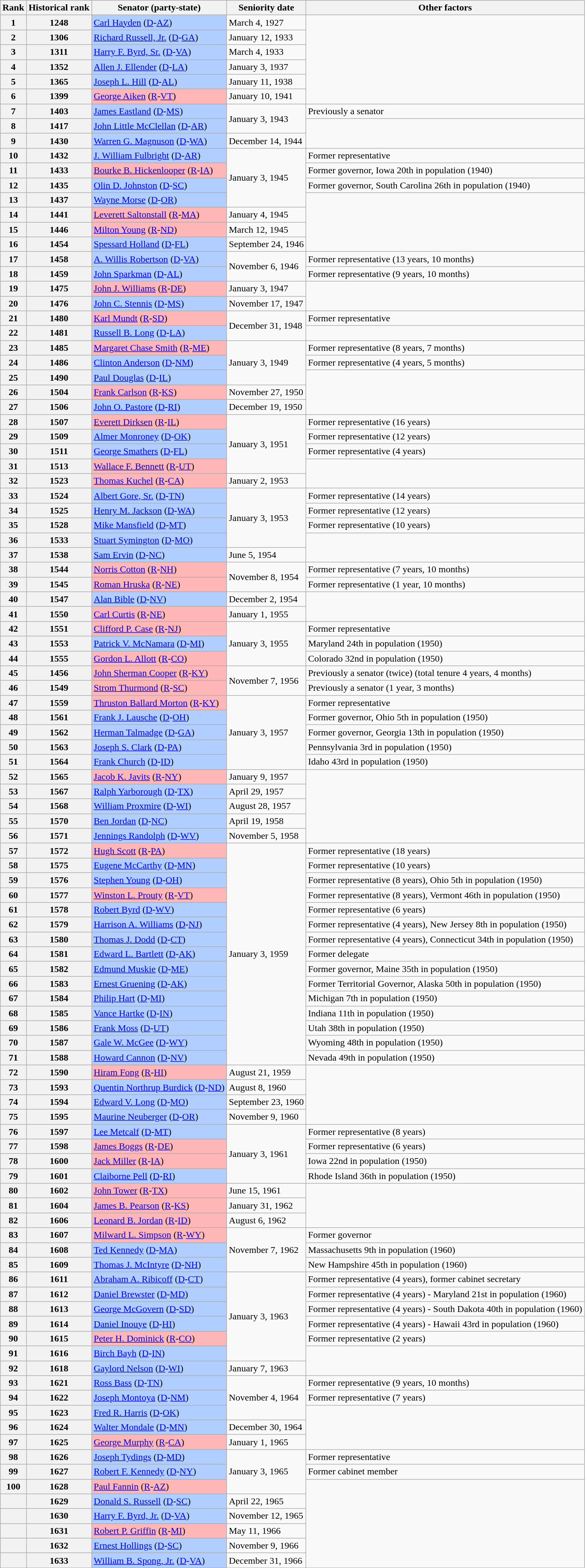<table class=wikitable>
<tr valign=bottom>
<th>Rank</th>
<th>Historical rank</th>
<th>Senator (party-state)</th>
<th>Seniority date</th>
<th>Other factors</th>
</tr>
<tr>
<th>1</th>
<th>1248</th>
<td style="background-color:#B0CEFF"><a href='#'>Carl Hayden</a> (<a href='#'>D</a>-<a href='#'>AZ</a>)</td>
<td>March 4, 1927</td>
<td rowspan=6></td>
</tr>
<tr>
<th>2</th>
<th>1306</th>
<td style="background-color:#B0CEFF"><a href='#'>Richard Russell, Jr.</a> (<a href='#'>D</a>-<a href='#'>GA</a>)</td>
<td>January 12, 1933</td>
</tr>
<tr>
<th>3</th>
<th>1311</th>
<td style="background-color:#B0CEFF"><a href='#'>Harry F. Byrd, Sr.</a> (<a href='#'>D</a>-<a href='#'>VA</a>)</td>
<td>March 4, 1933</td>
</tr>
<tr>
<th>4</th>
<th>1352</th>
<td style="background-color:#B0CEFF"><a href='#'>Allen J. Ellender</a> (<a href='#'>D</a>-<a href='#'>LA</a>)</td>
<td>January 3, 1937</td>
</tr>
<tr>
<th>5</th>
<th>1365</th>
<td style="background-color:#B0CEFF"><a href='#'>Joseph L. Hill</a> (<a href='#'>D</a>-<a href='#'>AL</a>)</td>
<td>January 11, 1938</td>
</tr>
<tr>
<th>6</th>
<th>1399</th>
<td style="background-color:#FFB6B6"><a href='#'>George Aiken</a> (<a href='#'>R</a>-<a href='#'>VT</a>)</td>
<td>January 10, 1941</td>
</tr>
<tr>
<th>7</th>
<th>1403</th>
<td style="background-color:#B0CEFF"><a href='#'>James Eastland</a> (<a href='#'>D</a>-<a href='#'>MS</a>)</td>
<td rowspan= 2>January 3, 1943</td>
<td>Previously a senator</td>
</tr>
<tr>
<th>8</th>
<th>1417</th>
<td style="background-color:#B0CEFF"><a href='#'>John Little McClellan</a> (<a href='#'>D</a>-<a href='#'>AR</a>)</td>
<td rowspan=2></td>
</tr>
<tr>
<th>9</th>
<th>1430</th>
<td style="background-color:#B0CEFF"><a href='#'>Warren G. Magnuson</a> (<a href='#'>D</a>-<a href='#'>WA</a>)</td>
<td>December 14, 1944</td>
</tr>
<tr>
<th>10</th>
<th>1432</th>
<td style="background-color:#B0CEFF"><a href='#'>J. William Fulbright</a> (<a href='#'>D</a>-<a href='#'>AR</a>)</td>
<td rowspan= 4>January 3, 1945</td>
<td>Former representative</td>
</tr>
<tr>
<th>11</th>
<th>1433</th>
<td style="background-color:#FFB6B6"><a href='#'>Bourke B. Hickenlooper</a> (<a href='#'>R</a>-<a href='#'>IA</a>)</td>
<td>Former governor, Iowa 20th in population (1940)</td>
</tr>
<tr>
<th>12</th>
<th>1435</th>
<td style="background-color:#B0CEFF"><a href='#'>Olin D. Johnston</a> (<a href='#'>D</a>-<a href='#'>SC</a>)</td>
<td>Former governor, South Carolina 26th in population (1940)</td>
</tr>
<tr>
<th>13</th>
<th>1437</th>
<td style="background-color:#B0CEFF"><a href='#'>Wayne Morse</a> (<a href='#'>D</a>-<a href='#'>OR</a>)</td>
<td rowspan=4></td>
</tr>
<tr>
<th>14</th>
<th>1441</th>
<td style="background-color:#FFB6B6"><a href='#'>Leverett Saltonstall</a> (<a href='#'>R</a>-<a href='#'>MA</a>)</td>
<td>January 4, 1945</td>
</tr>
<tr>
<th>15</th>
<th>1446</th>
<td style="background-color:#FFB6B6"><a href='#'>Milton Young</a> (<a href='#'>R</a>-<a href='#'>ND</a>)</td>
<td>March 12, 1945</td>
</tr>
<tr>
<th>16</th>
<th>1454</th>
<td style="background-color:#B0CEFF"><a href='#'>Spessard Holland</a> (<a href='#'>D</a>-<a href='#'>FL</a>)</td>
<td>September 24, 1946</td>
</tr>
<tr>
<th>17</th>
<th>1458</th>
<td style="background-color:#B0CEFF"><a href='#'>A. Willis Robertson</a> (<a href='#'>D</a>-<a href='#'>VA</a>)</td>
<td rowspan= 2>November 6, 1946</td>
<td>Former representative (13 years, 10 months)</td>
</tr>
<tr>
<th>18</th>
<th>1459</th>
<td style="background-color:#B0CEFF"><a href='#'>John Sparkman</a> (<a href='#'>D</a>-<a href='#'>AL</a>)</td>
<td>Former representative (9 years, 10 months)</td>
</tr>
<tr>
<th>19</th>
<th>1475</th>
<td style="background-color:#FFB6B6"><a href='#'>John J. Williams</a> (<a href='#'>R</a>-<a href='#'>DE</a>)</td>
<td>January 3, 1947</td>
<td rowspan=2></td>
</tr>
<tr>
<th>20</th>
<th>1476</th>
<td style="background-color:#B0CEFF"><a href='#'>John C. Stennis</a> (<a href='#'>D</a>-<a href='#'>MS</a>)</td>
<td>November 17, 1947</td>
</tr>
<tr>
<th>21</th>
<th>1480</th>
<td style="background-color:#FFB6B6"><a href='#'>Karl Mundt</a> (<a href='#'>R</a>-<a href='#'>SD</a>)</td>
<td rowspan= 2>December 31, 1948</td>
<td>Former representative</td>
</tr>
<tr>
<th>22</th>
<th>1481</th>
<td style="background-color:#B0CEFF"><a href='#'>Russell B. Long</a> (<a href='#'>D</a>-<a href='#'>LA</a>)</td>
</tr>
<tr>
<th>23</th>
<th>1485</th>
<td style="background-color:#FFB6B6"><a href='#'>Margaret Chase Smith</a> (<a href='#'>R</a>-<a href='#'>ME</a>)</td>
<td rowspan= 3>January 3, 1949</td>
<td>Former representative (8 years, 7 months)</td>
</tr>
<tr>
<th>24</th>
<th>1486</th>
<td style="background-color:#B0CEFF"><a href='#'>Clinton Anderson</a> (<a href='#'>D</a>-<a href='#'>NM</a>)</td>
<td>Former representative (4 years, 5 months)</td>
</tr>
<tr>
<th>25</th>
<th>1490</th>
<td style="background-color:#B0CEFF"><a href='#'>Paul Douglas</a> (<a href='#'>D</a>-<a href='#'>IL</a>)</td>
<td rowspan=3></td>
</tr>
<tr>
<th>26</th>
<th>1504</th>
<td style="background-color:#FFB6B6"><a href='#'>Frank Carlson</a> (<a href='#'>R</a>-<a href='#'>KS</a>)</td>
<td>November 27, 1950</td>
</tr>
<tr>
<th>27</th>
<th>1506</th>
<td style="background-color:#B0CEFF"><a href='#'>John O. Pastore</a> (<a href='#'>D</a>-<a href='#'>RI</a>)</td>
<td>December 19, 1950</td>
</tr>
<tr>
<th>28</th>
<th>1507</th>
<td style="background-color:#FFB6B6"><a href='#'>Everett Dirksen</a> (<a href='#'>R</a>-<a href='#'>IL</a>)</td>
<td rowspan= 4>January 3, 1951</td>
<td>Former representative (16 years)</td>
</tr>
<tr>
<th>29</th>
<th>1509</th>
<td style="background-color:#B0CEFF"><a href='#'>Almer Monroney</a> (<a href='#'>D</a>-<a href='#'>OK</a>)</td>
<td>Former representative (12 years)</td>
</tr>
<tr>
<th>30</th>
<th>1511</th>
<td style="background-color:#B0CEFF"><a href='#'>George Smathers</a> (<a href='#'>D</a>-<a href='#'>FL</a>)</td>
<td>Former representative (4 years)</td>
</tr>
<tr>
<th>31</th>
<th>1513</th>
<td style="background-color:#FFB6B6"><a href='#'>Wallace F. Bennett</a> (<a href='#'>R</a>-<a href='#'>UT</a>)</td>
<td rowspan=2></td>
</tr>
<tr>
<th>32</th>
<th>1523</th>
<td style="background-color:#FFB6B6"><a href='#'>Thomas Kuchel</a> (<a href='#'>R</a>-<a href='#'>CA</a>)</td>
<td>January 2, 1953</td>
</tr>
<tr>
<th>33</th>
<th>1524</th>
<td style="background-color:#B0CEFF"><a href='#'>Albert Gore, Sr.</a> (<a href='#'>D</a>-<a href='#'>TN</a>)</td>
<td rowspan= 4>January 3, 1953</td>
<td>Former representative (14 years)</td>
</tr>
<tr>
<th>34</th>
<th>1525</th>
<td style="background-color:#B0CEFF"><a href='#'>Henry M. Jackson</a> (<a href='#'>D</a>-<a href='#'>WA</a>)</td>
<td>Former representative (12 years)</td>
</tr>
<tr>
<th>35</th>
<th>1528</th>
<td style="background-color:#B0CEFF"><a href='#'>Mike Mansfield</a> (<a href='#'>D</a>-<a href='#'>MT</a>)</td>
<td>Former representative (10 years)</td>
</tr>
<tr>
<th>36</th>
<th>1533</th>
<td style="background-color:#B0CEFF"><a href='#'>Stuart Symington</a> (<a href='#'>D</a>-<a href='#'>MO</a>)</td>
<td rowspan=2></td>
</tr>
<tr>
<th>37</th>
<th>1538</th>
<td style="background-color:#B0CEFF"><a href='#'>Sam Ervin</a> (<a href='#'>D</a>-<a href='#'>NC</a>)</td>
<td>June 5, 1954</td>
</tr>
<tr>
<th>38</th>
<th>1544</th>
<td style="background-color:#FFB6B6"><a href='#'>Norris Cotton</a> (<a href='#'>R</a>-<a href='#'>NH</a>)</td>
<td rowspan= 2>November 8, 1954</td>
<td>Former representative (7 years, 10 months)</td>
</tr>
<tr>
<th>39</th>
<th>1545</th>
<td style="background-color:#FFB6B6"><a href='#'>Roman Hruska</a> (<a href='#'>R</a>-<a href='#'>NE</a>)</td>
<td>Former representative (1 year, 10 months)</td>
</tr>
<tr>
<th>40</th>
<th>1547</th>
<td style="background-color:#B0CEFF"><a href='#'>Alan Bible</a> (<a href='#'>D</a>-<a href='#'>NV</a>)</td>
<td>December 2, 1954</td>
<td rowspan=2></td>
</tr>
<tr>
<th>41</th>
<th>1550</th>
<td style="background-color:#FFB6B6"><a href='#'>Carl Curtis</a> (<a href='#'>R</a>-<a href='#'>NE</a>)</td>
<td>January 1, 1955</td>
</tr>
<tr>
<th>42</th>
<th>1551</th>
<td style="background-color:#FFB6B6"><a href='#'>Clifford P. Case</a> (<a href='#'>R</a>-<a href='#'>NJ</a>)</td>
<td rowspan= 3>January 3, 1955</td>
<td>Former representative</td>
</tr>
<tr>
<th>43</th>
<th>1553</th>
<td style="background-color:#B0CEFF"><a href='#'>Patrick V. McNamara</a> (<a href='#'>D</a>-<a href='#'>MI</a>)</td>
<td>Maryland 24th in population (1950)</td>
</tr>
<tr>
<th>44</th>
<th>1555</th>
<td style="background-color:#FFB6B6"><a href='#'>Gordon L. Allott</a> (<a href='#'>R</a>-<a href='#'>CO</a>)</td>
<td>Colorado 32nd in population (1950)</td>
</tr>
<tr>
<th>45</th>
<th>1456</th>
<td style="background-color:#FFB6B6"><a href='#'>John Sherman Cooper</a> (<a href='#'>R</a>-<a href='#'>KY</a>)</td>
<td rowspan= 2>November 7, 1956</td>
<td>Previously a senator (twice) (total tenure 4 years, 4 months)</td>
</tr>
<tr>
<th>46</th>
<th>1549</th>
<td style="background-color:#FFB6B6"><a href='#'>Strom Thurmond</a> (<a href='#'>R</a>-<a href='#'>SC</a>)</td>
<td>Previously a senator (1 year, 3 months)</td>
</tr>
<tr>
<th>47</th>
<th>1559</th>
<td style="background-color:#FFB6B6"><a href='#'>Thruston Ballard Morton</a> (<a href='#'>R</a>-<a href='#'>KY</a>)</td>
<td rowspan= 5>January 3, 1957</td>
<td>Former representative</td>
</tr>
<tr>
<th>48</th>
<th>1561</th>
<td style="background-color:#B0CEFF"><a href='#'>Frank J. Lausche</a> (<a href='#'>D</a>-<a href='#'>OH</a>)</td>
<td>Former governor, Ohio 5th in population (1950)</td>
</tr>
<tr>
<th>49</th>
<th>1562</th>
<td style="background-color:#B0CEFF"><a href='#'>Herman Talmadge</a> (<a href='#'>D</a>-<a href='#'>GA</a>)</td>
<td>Former governor, Georgia 13th in population (1950)</td>
</tr>
<tr>
<th>50</th>
<th>1563</th>
<td style="background-color:#B0CEFF"><a href='#'>Joseph S. Clark</a> (<a href='#'>D</a>-<a href='#'>PA</a>)</td>
<td>Pennsylvania 3rd in population (1950)</td>
</tr>
<tr>
<th>51</th>
<th>1564</th>
<td style="background-color:#B0CEFF"><a href='#'>Frank Church</a> (<a href='#'>D</a>-<a href='#'>ID</a>)</td>
<td>Idaho 43rd in population (1950)</td>
</tr>
<tr>
<th>52</th>
<th>1565</th>
<td style="background-color:#FFB6B6"><a href='#'>Jacob K. Javits</a> (<a href='#'>R</a>-<a href='#'>NY</a>)</td>
<td>January 9, 1957</td>
<td rowspan=5></td>
</tr>
<tr>
<th>53</th>
<th>1567</th>
<td style="background-color:#B0CEFF"><a href='#'>Ralph Yarborough</a> (<a href='#'>D</a>-<a href='#'>TX</a>)</td>
<td>April 29, 1957</td>
</tr>
<tr>
<th>54</th>
<th>1568</th>
<td style="background-color:#B0CEFF"><a href='#'>William Proxmire</a> (<a href='#'>D</a>-<a href='#'>WI</a>)</td>
<td>August 28, 1957</td>
</tr>
<tr>
<th>55</th>
<th>1570</th>
<td style="background-color:#B0CEFF"><a href='#'>Ben Jordan</a> (<a href='#'>D</a>-<a href='#'>NC</a>)</td>
<td>April 19, 1958</td>
</tr>
<tr>
<th>56</th>
<th>1571</th>
<td style="background-color:#B0CEFF"><a href='#'>Jennings Randolph</a> (<a href='#'>D</a>-<a href='#'>WV</a>)</td>
<td>November 5, 1958</td>
</tr>
<tr>
<th>57</th>
<th>1572</th>
<td style="background-color:#FFB6B6"><a href='#'>Hugh Scott</a> (<a href='#'>R</a>-<a href='#'>PA</a>)</td>
<td rowspan= 15>January 3, 1959</td>
<td>Former representative (18 years)</td>
</tr>
<tr>
<th>58</th>
<th>1575</th>
<td style="background-color:#B0CEFF"><a href='#'>Eugene McCarthy</a> (<a href='#'>D</a>-<a href='#'>MN</a>)</td>
<td>Former representative (10 years)</td>
</tr>
<tr>
<th>59</th>
<th>1576</th>
<td style="background-color:#B0CEFF"><a href='#'>Stephen Young</a> (<a href='#'>D</a>-<a href='#'>OH</a>)</td>
<td>Former representative (8 years), Ohio 5th in population (1950)</td>
</tr>
<tr>
<th>60</th>
<th>1577</th>
<td style="background-color:#FFB6B6"><a href='#'>Winston L. Prouty</a> (<a href='#'>R</a>-<a href='#'>VT</a>)</td>
<td>Former representative (8 years), Vermont 46th in population (1950)</td>
</tr>
<tr>
<th>61</th>
<th>1578</th>
<td style="background-color:#B0CEFF"><a href='#'>Robert Byrd</a> (<a href='#'>D</a>-<a href='#'>WV</a>)</td>
<td>Former representative (6 years)</td>
</tr>
<tr>
<th>62</th>
<th>1579</th>
<td style="background-color:#B0CEFF"><a href='#'>Harrison A. Williams</a> (<a href='#'>D</a>-<a href='#'>NJ</a>)</td>
<td>Former representative (4 years), New Jersey 8th in population (1950)</td>
</tr>
<tr>
<th>63</th>
<th>1580</th>
<td style="background-color:#B0CEFF"><a href='#'>Thomas J. Dodd</a> (<a href='#'>D</a>-<a href='#'>CT</a>)</td>
<td>Former representative (4 years), Connecticut 34th in population (1950)</td>
</tr>
<tr>
<th>64</th>
<th>1581</th>
<td style="background-color:#B0CEFF"><a href='#'>Edward L. Bartlett</a> (<a href='#'>D</a>-<a href='#'>AK</a>)</td>
<td>Former delegate</td>
</tr>
<tr>
<th>65</th>
<th>1582</th>
<td style="background-color:#B0CEFF"><a href='#'>Edmund Muskie</a> (<a href='#'>D</a>-<a href='#'>ME</a>)</td>
<td>Former governor, Maine 35th in population (1950)</td>
</tr>
<tr>
<th>66</th>
<th>1583</th>
<td style="background-color:#B0CEFF"><a href='#'>Ernest Gruening</a> (<a href='#'>D</a>-<a href='#'>AK</a>)</td>
<td>Former Territorial Governor, Alaska 50th in population (1950)</td>
</tr>
<tr>
<th>67</th>
<th>1584</th>
<td style="background-color:#B0CEFF"><a href='#'>Philip Hart</a> (<a href='#'>D</a>-<a href='#'>MI</a>)</td>
<td>Michigan 7th in population (1950)</td>
</tr>
<tr>
<th>68</th>
<th>1585</th>
<td style="background-color:#B0CEFF"><a href='#'>Vance Hartke</a> (<a href='#'>D</a>-<a href='#'>IN</a>)</td>
<td>Indiana 11th in population (1950)</td>
</tr>
<tr>
<th>69</th>
<th>1586</th>
<td style="background-color:#B0CEFF"><a href='#'>Frank Moss</a> (<a href='#'>D</a>-<a href='#'>UT</a>)</td>
<td>Utah 38th in population (1950)</td>
</tr>
<tr>
<th>70</th>
<th>1587</th>
<td style="background-color:#B0CEFF"><a href='#'>Gale W. McGee</a> (<a href='#'>D</a>-<a href='#'>WY</a>)</td>
<td>Wyoming 48th in population (1950)</td>
</tr>
<tr>
<th>71</th>
<th>1588</th>
<td style="background-color:#B0CEFF"><a href='#'>Howard Cannon</a> (<a href='#'>D</a>-<a href='#'>NV</a>)</td>
<td>Nevada 49th in population (1950)</td>
</tr>
<tr>
<th>72</th>
<th>1590</th>
<td style="background-color:#FFB6B6"><a href='#'>Hiram Fong</a> (<a href='#'>R</a>-<a href='#'>HI</a>)</td>
<td>August 21, 1959</td>
<td rowspan=4></td>
</tr>
<tr>
<th>73</th>
<th>1593</th>
<td style="background-color:#B0CEFF"><a href='#'>Quentin Northrup Burdick</a> (<a href='#'>D</a>-<a href='#'>ND</a>)</td>
<td>August 8, 1960</td>
</tr>
<tr>
<th>74</th>
<th>1594</th>
<td style="background-color:#B0CEFF"><a href='#'>Edward V. Long</a> (<a href='#'>D</a>-<a href='#'>MO</a>)</td>
<td>September 23, 1960</td>
</tr>
<tr>
<th>75</th>
<th>1595</th>
<td style="background-color:#B0CEFF"><a href='#'>Maurine Neuberger</a> (<a href='#'>D</a>-<a href='#'>OR</a>)</td>
<td>November 9, 1960</td>
</tr>
<tr>
<th>76</th>
<th>1597</th>
<td style="background-color:#B0CEFF"><a href='#'>Lee Metcalf</a> (<a href='#'>D</a>-<a href='#'>MT</a>)</td>
<td rowspan= 4>January 3, 1961</td>
<td>Former representative (8 years)</td>
</tr>
<tr>
<th>77</th>
<th>1598</th>
<td style="background-color:#FFB6B6"><a href='#'>James Boggs</a> (<a href='#'>R</a>-<a href='#'>DE</a>)</td>
<td>Former representative (6 years)</td>
</tr>
<tr>
<th>78</th>
<th>1600</th>
<td style="background-color:#FFB6B6"><a href='#'>Jack Miller</a> (<a href='#'>R</a>-<a href='#'>IA</a>)</td>
<td>Iowa 22nd in population (1950)</td>
</tr>
<tr>
<th>79</th>
<th>1601</th>
<td style="background-color:#B0CEFF"><a href='#'>Claiborne Pell</a> (<a href='#'>D</a>-<a href='#'>RI</a>)</td>
<td>Rhode Island 36th in population (1950)</td>
</tr>
<tr>
<th>80</th>
<th>1602</th>
<td style="background-color:#FFB6B6"><a href='#'>John Tower</a> (<a href='#'>R</a>-<a href='#'>TX</a>)</td>
<td>June 15, 1961</td>
<td rowspan=3></td>
</tr>
<tr>
<th>81</th>
<th>1604</th>
<td style="background-color:#FFB6B6"><a href='#'>James B. Pearson</a> (<a href='#'>R</a>-<a href='#'>KS</a>)</td>
<td>January 31, 1962</td>
</tr>
<tr>
<th>82</th>
<th>1606</th>
<td style="background-color:#FFB6B6"><a href='#'>Leonard B. Jordan</a> (<a href='#'>R</a>-<a href='#'>ID</a>)</td>
<td>August 6, 1962</td>
</tr>
<tr>
<th>83</th>
<th>1607</th>
<td style="background-color:#FFB6B6"><a href='#'>Milward L. Simpson</a> (<a href='#'>R</a>-<a href='#'>WY</a>)</td>
<td rowspan= 3>November 7, 1962</td>
<td>Former governor</td>
</tr>
<tr>
<th>84</th>
<th>1608</th>
<td style="background-color:#B0CEFF"><a href='#'>Ted Kennedy</a> (<a href='#'>D</a>-<a href='#'>MA</a>)</td>
<td>Massachusetts 9th in population (1960)</td>
</tr>
<tr>
<th>85</th>
<th>1609</th>
<td style="background-color:#B0CEFF"><a href='#'>Thomas J. McIntyre</a> (<a href='#'>D</a>-<a href='#'>NH</a>)</td>
<td>New Hampshire 45th in population (1960)</td>
</tr>
<tr>
<th>86</th>
<th>1611</th>
<td style="background-color:#B0CEFF"><a href='#'>Abraham A. Ribicoff</a> (<a href='#'>D</a>-<a href='#'>CT</a>)</td>
<td rowspan= 6>January 3, 1963</td>
<td>Former representative (4 years), former cabinet secretary</td>
</tr>
<tr>
<th>87</th>
<th>1612</th>
<td style="background-color:#B0CEFF"><a href='#'>Daniel Brewster</a> (<a href='#'>D</a>-<a href='#'>MD</a>)</td>
<td>Former representative (4 years) - Maryland 21st in population (1960)</td>
</tr>
<tr>
<th>88</th>
<th>1613</th>
<td style="background-color:#B0CEFF"><a href='#'>George McGovern</a> (<a href='#'>D</a>-<a href='#'>SD</a>)</td>
<td>Former representative (4 years) - South Dakota 40th in population (1960)</td>
</tr>
<tr>
<th>89</th>
<th>1614</th>
<td style="background-color:#B0CEFF"><a href='#'>Daniel Inouye</a> (<a href='#'>D</a>-<a href='#'>HI</a>)</td>
<td>Former representative (4 years) - Hawaii 43rd in population (1960)</td>
</tr>
<tr>
<th>90</th>
<th>1615</th>
<td style="background-color:#FFB6B6"><a href='#'>Peter H. Dominick</a> (<a href='#'>R</a>-<a href='#'>CO</a>)</td>
<td>Former representative (2 years)</td>
</tr>
<tr>
<th>91</th>
<th>1616</th>
<td style="background-color:#B0CEFF"><a href='#'>Birch Bayh</a> (<a href='#'>D</a>-<a href='#'>IN</a>)</td>
<td rowspan=2></td>
</tr>
<tr>
<th>92</th>
<th>1618</th>
<td style="background-color:#B0CEFF"><a href='#'>Gaylord Nelson</a> (<a href='#'>D</a>-<a href='#'>WI</a>)</td>
<td>January 7, 1963</td>
</tr>
<tr>
<th>93</th>
<th>1621</th>
<td style="background-color:#B0CEFF"><a href='#'>Ross Bass</a> (<a href='#'>D</a>-<a href='#'>TN</a>)</td>
<td rowspan= 3>November 4, 1964</td>
<td>Former representative (9 years, 10 months)</td>
</tr>
<tr>
<th>94</th>
<th>1622</th>
<td style="background-color:#B0CEFF"><a href='#'>Joseph Montoya</a> (<a href='#'>D</a>-<a href='#'>NM</a>)</td>
<td>Former representative (7 years)</td>
</tr>
<tr>
<th>95</th>
<th>1623</th>
<td style="background-color:#B0CEFF"><a href='#'>Fred R. Harris</a> (<a href='#'>D</a>-<a href='#'>OK</a>)</td>
<td rowspan=3></td>
</tr>
<tr>
<th>96</th>
<th>1624</th>
<td style="background-color:#B0CEFF"><a href='#'>Walter Mondale</a> (<a href='#'>D</a>-<a href='#'>MN</a>)</td>
<td>December 30, 1964</td>
</tr>
<tr>
<th>97</th>
<th>1625</th>
<td style="background-color:#FFB6B6"><a href='#'>George Murphy</a> (<a href='#'>R</a>-<a href='#'>CA</a>)</td>
<td>January 1, 1965</td>
</tr>
<tr>
<th>98</th>
<th>1626</th>
<td style="background-color:#B0CEFF"><a href='#'>Joseph Tydings</a> (<a href='#'>D</a>-<a href='#'>MD</a>)</td>
<td rowspan= 3>January 3, 1965</td>
<td>Former representative</td>
</tr>
<tr>
<th>99</th>
<th>1627</th>
<td style="background-color:#B0CEFF"><a href='#'>Robert F. Kennedy</a> (<a href='#'>D</a>-<a href='#'>NY</a>)</td>
<td>Former cabinet member</td>
</tr>
<tr>
<th>100</th>
<th>1628</th>
<td style="background-color:#FFB6B6"><a href='#'>Paul Fannin</a> (<a href='#'>R</a>-<a href='#'>AZ</a>)</td>
<td rowspan=6></td>
</tr>
<tr>
<th></th>
<th>1629</th>
<td style="background-color:#B0CEFF"><a href='#'>Donald S. Russell</a> (<a href='#'>D</a>-<a href='#'>SC</a>)</td>
<td>April 22, 1965</td>
</tr>
<tr>
<th></th>
<th>1630</th>
<td style="background-color:#B0CEFF"><a href='#'>Harry F. Byrd, Jr.</a> (<a href='#'>D</a>-<a href='#'>VA</a>)</td>
<td>November 12, 1965</td>
</tr>
<tr>
<th></th>
<th>1631</th>
<td style="background-color:#FFB6B6"><a href='#'>Robert P. Griffin</a> (<a href='#'>R</a>-<a href='#'>MI</a>)</td>
<td>May 11, 1966</td>
</tr>
<tr>
<th></th>
<th>1632</th>
<td style="background-color:#B0CEFF"><a href='#'>Ernest Hollings</a> (<a href='#'>D</a>-<a href='#'>SC</a>)</td>
<td>November 9, 1966</td>
</tr>
<tr>
<th></th>
<th>1633</th>
<td style="background-color:#B0CEFF"><a href='#'>William B. Spong, Jr.</a> (<a href='#'>D</a>-<a href='#'>VA</a>)</td>
<td>December 31, 1966</td>
</tr>
</table>
